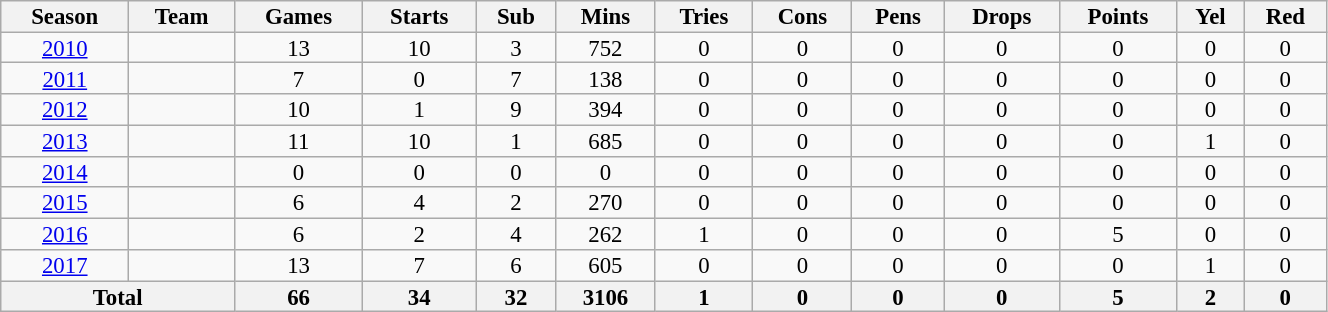<table class="wikitable" style="text-align:center; line-height:90%; font-size:95%; width:70%;">
<tr>
<th>Season</th>
<th>Team</th>
<th>Games</th>
<th>Starts</th>
<th>Sub</th>
<th>Mins</th>
<th>Tries</th>
<th>Cons</th>
<th>Pens</th>
<th>Drops</th>
<th>Points</th>
<th>Yel</th>
<th>Red</th>
</tr>
<tr>
<td><a href='#'>2010</a></td>
<td></td>
<td>13</td>
<td>10</td>
<td>3</td>
<td>752</td>
<td>0</td>
<td>0</td>
<td>0</td>
<td>0</td>
<td>0</td>
<td>0</td>
<td>0</td>
</tr>
<tr>
<td><a href='#'>2011</a></td>
<td></td>
<td>7</td>
<td>0</td>
<td>7</td>
<td>138</td>
<td>0</td>
<td>0</td>
<td>0</td>
<td>0</td>
<td>0</td>
<td>0</td>
<td>0</td>
</tr>
<tr>
<td><a href='#'>2012</a></td>
<td></td>
<td>10</td>
<td>1</td>
<td>9</td>
<td>394</td>
<td>0</td>
<td>0</td>
<td>0</td>
<td>0</td>
<td>0</td>
<td>0</td>
<td>0</td>
</tr>
<tr>
<td><a href='#'>2013</a></td>
<td></td>
<td>11</td>
<td>10</td>
<td>1</td>
<td>685</td>
<td>0</td>
<td>0</td>
<td>0</td>
<td>0</td>
<td>0</td>
<td>1</td>
<td>0</td>
</tr>
<tr>
<td><a href='#'>2014</a></td>
<td></td>
<td>0</td>
<td>0</td>
<td>0</td>
<td>0</td>
<td>0</td>
<td>0</td>
<td>0</td>
<td>0</td>
<td>0</td>
<td>0</td>
<td>0</td>
</tr>
<tr>
<td><a href='#'>2015</a></td>
<td></td>
<td>6</td>
<td>4</td>
<td>2</td>
<td>270</td>
<td>0</td>
<td>0</td>
<td>0</td>
<td>0</td>
<td>0</td>
<td>0</td>
<td>0</td>
</tr>
<tr>
<td><a href='#'>2016</a></td>
<td></td>
<td>6</td>
<td>2</td>
<td>4</td>
<td>262</td>
<td>1</td>
<td>0</td>
<td>0</td>
<td>0</td>
<td>5</td>
<td>0</td>
<td>0</td>
</tr>
<tr>
<td><a href='#'>2017</a></td>
<td></td>
<td>13</td>
<td>7</td>
<td>6</td>
<td>605</td>
<td>0</td>
<td>0</td>
<td>0</td>
<td>0</td>
<td>0</td>
<td>1</td>
<td>0</td>
</tr>
<tr>
<th colspan="2">Total</th>
<th>66</th>
<th>34</th>
<th>32</th>
<th>3106</th>
<th>1</th>
<th>0</th>
<th>0</th>
<th>0</th>
<th>5</th>
<th>2</th>
<th>0</th>
</tr>
</table>
